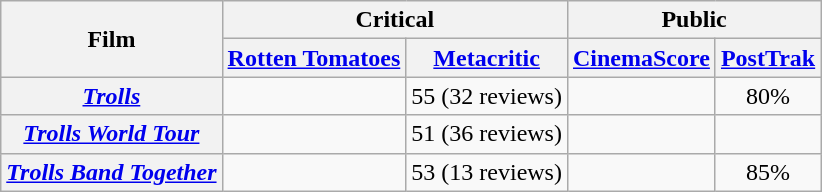<table class="wikitable plainrowheaders unsortable" style="text-align: center;">
<tr>
<th scope="col" rowspan="2">Film</th>
<th scope="col" colspan="2">Critical</th>
<th scope="col" colspan="2">Public</th>
</tr>
<tr>
<th scope="col"><a href='#'>Rotten Tomatoes</a></th>
<th scope="col"><a href='#'>Metacritic</a></th>
<th scope="col"><a href='#'>CinemaScore</a></th>
<th scope="col"><a href='#'>PostTrak</a></th>
</tr>
<tr>
<th scope="row"><em><a href='#'>Trolls</a></em></th>
<td></td>
<td>55 (32 reviews)</td>
<td></td>
<td>80%</td>
</tr>
<tr>
<th scope="row"><em><a href='#'>Trolls World Tour</a></em></th>
<td></td>
<td>51 (36 reviews)</td>
<td></td>
<td></td>
</tr>
<tr>
<th scope="row"><em><a href='#'>Trolls Band Together</a></em></th>
<td></td>
<td>53 (13 reviews)</td>
<td></td>
<td>85%</td>
</tr>
</table>
